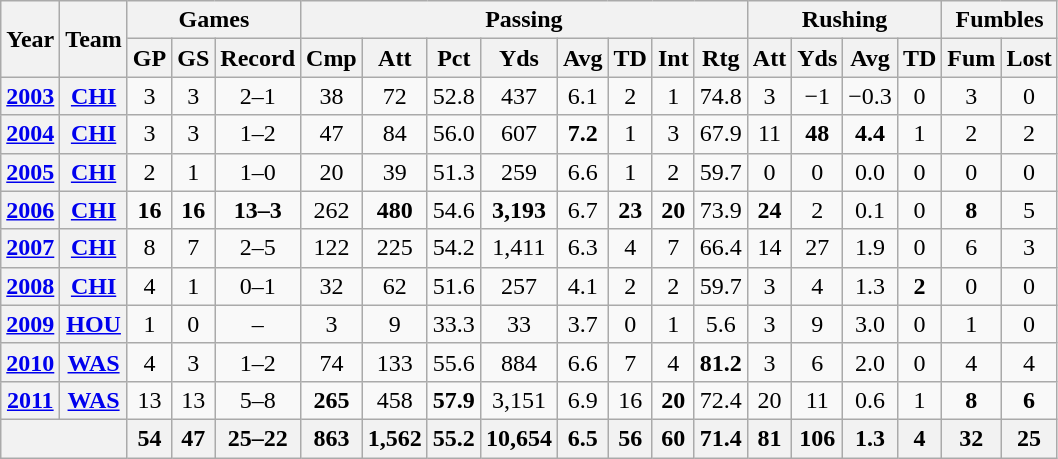<table class="wikitable" style="text-align:center;">
<tr>
<th rowspan="2">Year</th>
<th rowspan="2">Team</th>
<th colspan="3">Games</th>
<th colspan="8">Passing</th>
<th colspan="4">Rushing</th>
<th colspan="2">Fumbles</th>
</tr>
<tr>
<th>GP</th>
<th>GS</th>
<th>Record</th>
<th>Cmp</th>
<th>Att</th>
<th>Pct</th>
<th>Yds</th>
<th>Avg</th>
<th>TD</th>
<th>Int</th>
<th>Rtg</th>
<th>Att</th>
<th>Yds</th>
<th>Avg</th>
<th>TD</th>
<th>Fum</th>
<th>Lost</th>
</tr>
<tr>
<th><a href='#'>2003</a></th>
<th><a href='#'>CHI</a></th>
<td>3</td>
<td>3</td>
<td>2–1</td>
<td>38</td>
<td>72</td>
<td>52.8</td>
<td>437</td>
<td>6.1</td>
<td>2</td>
<td>1</td>
<td>74.8</td>
<td>3</td>
<td>−1</td>
<td>−0.3</td>
<td>0</td>
<td>3</td>
<td>0</td>
</tr>
<tr>
<th><a href='#'>2004</a></th>
<th><a href='#'>CHI</a></th>
<td>3</td>
<td>3</td>
<td>1–2</td>
<td>47</td>
<td>84</td>
<td>56.0</td>
<td>607</td>
<td><strong>7.2</strong></td>
<td>1</td>
<td>3</td>
<td>67.9</td>
<td>11</td>
<td><strong>48</strong></td>
<td><strong>4.4</strong></td>
<td>1</td>
<td>2</td>
<td>2</td>
</tr>
<tr>
<th><a href='#'>2005</a></th>
<th><a href='#'>CHI</a></th>
<td>2</td>
<td>1</td>
<td>1–0</td>
<td>20</td>
<td>39</td>
<td>51.3</td>
<td>259</td>
<td>6.6</td>
<td>1</td>
<td>2</td>
<td>59.7</td>
<td>0</td>
<td>0</td>
<td>0.0</td>
<td>0</td>
<td>0</td>
<td>0</td>
</tr>
<tr>
<th><a href='#'>2006</a></th>
<th><a href='#'>CHI</a></th>
<td><strong>16</strong></td>
<td><strong>16</strong></td>
<td><strong>13–3</strong></td>
<td>262</td>
<td><strong>480</strong></td>
<td>54.6</td>
<td><strong>3,193</strong></td>
<td>6.7</td>
<td><strong>23</strong></td>
<td><strong>20</strong></td>
<td>73.9</td>
<td><strong>24</strong></td>
<td>2</td>
<td>0.1</td>
<td>0</td>
<td><strong>8</strong></td>
<td>5</td>
</tr>
<tr>
<th><a href='#'>2007</a></th>
<th><a href='#'>CHI</a></th>
<td>8</td>
<td>7</td>
<td>2–5</td>
<td>122</td>
<td>225</td>
<td>54.2</td>
<td>1,411</td>
<td>6.3</td>
<td>4</td>
<td>7</td>
<td>66.4</td>
<td>14</td>
<td>27</td>
<td>1.9</td>
<td>0</td>
<td>6</td>
<td>3</td>
</tr>
<tr>
<th><a href='#'>2008</a></th>
<th><a href='#'>CHI</a></th>
<td>4</td>
<td>1</td>
<td>0–1</td>
<td>32</td>
<td>62</td>
<td>51.6</td>
<td>257</td>
<td>4.1</td>
<td>2</td>
<td>2</td>
<td>59.7</td>
<td>3</td>
<td>4</td>
<td>1.3</td>
<td><strong>2</strong></td>
<td>0</td>
<td>0</td>
</tr>
<tr>
<th><a href='#'>2009</a></th>
<th><a href='#'>HOU</a></th>
<td>1</td>
<td>0</td>
<td>–</td>
<td>3</td>
<td>9</td>
<td>33.3</td>
<td>33</td>
<td>3.7</td>
<td>0</td>
<td>1</td>
<td>5.6</td>
<td>3</td>
<td>9</td>
<td>3.0</td>
<td>0</td>
<td>1</td>
<td>0</td>
</tr>
<tr>
<th><a href='#'>2010</a></th>
<th><a href='#'>WAS</a></th>
<td>4</td>
<td>3</td>
<td>1–2</td>
<td>74</td>
<td>133</td>
<td>55.6</td>
<td>884</td>
<td>6.6</td>
<td>7</td>
<td>4</td>
<td><strong>81.2</strong></td>
<td>3</td>
<td>6</td>
<td>2.0</td>
<td>0</td>
<td>4</td>
<td>4</td>
</tr>
<tr>
<th><a href='#'>2011</a></th>
<th><a href='#'>WAS</a></th>
<td>13</td>
<td>13</td>
<td>5–8</td>
<td><strong>265</strong></td>
<td>458</td>
<td><strong>57.9</strong></td>
<td>3,151</td>
<td>6.9</td>
<td>16</td>
<td><strong>20</strong></td>
<td>72.4</td>
<td>20</td>
<td>11</td>
<td>0.6</td>
<td>1</td>
<td><strong>8</strong></td>
<td><strong>6</strong></td>
</tr>
<tr>
<th colspan="2"></th>
<th>54</th>
<th>47</th>
<th>25–22</th>
<th>863</th>
<th>1,562</th>
<th>55.2</th>
<th>10,654</th>
<th>6.5</th>
<th>56</th>
<th>60</th>
<th>71.4</th>
<th>81</th>
<th>106</th>
<th>1.3</th>
<th>4</th>
<th>32</th>
<th>25</th>
</tr>
</table>
